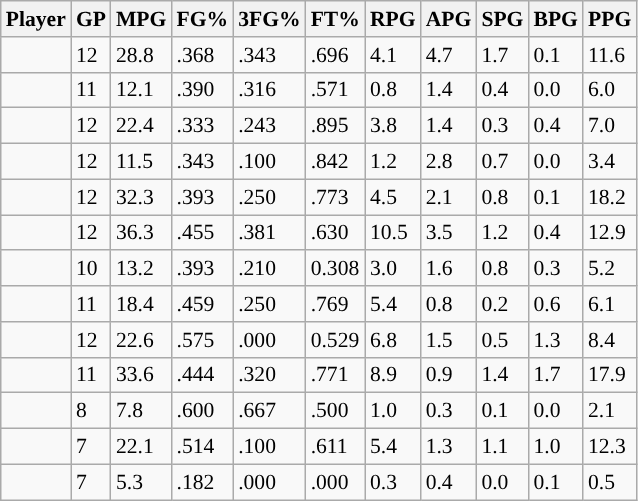<table class="wikitable sortable" style="font-size: 90%">
<tr>
<th>Player</th>
<th>GP</th>
<th>MPG</th>
<th>FG%</th>
<th>3FG%</th>
<th>FT%</th>
<th>RPG</th>
<th>APG</th>
<th>SPG</th>
<th>BPG</th>
<th>PPG</th>
</tr>
<tr>
<td></td>
<td>12</td>
<td>28.8</td>
<td>.368</td>
<td>.343</td>
<td>.696</td>
<td>4.1</td>
<td>4.7</td>
<td>1.7</td>
<td>0.1</td>
<td>11.6</td>
</tr>
<tr>
<td></td>
<td>11</td>
<td>12.1</td>
<td>.390</td>
<td>.316</td>
<td>.571</td>
<td>0.8</td>
<td>1.4</td>
<td>0.4</td>
<td>0.0</td>
<td>6.0</td>
</tr>
<tr>
<td></td>
<td>12</td>
<td>22.4</td>
<td>.333</td>
<td>.243</td>
<td>.895</td>
<td>3.8</td>
<td>1.4</td>
<td>0.3</td>
<td>0.4</td>
<td>7.0</td>
</tr>
<tr>
<td></td>
<td>12</td>
<td>11.5</td>
<td>.343</td>
<td>.100</td>
<td>.842</td>
<td>1.2</td>
<td>2.8</td>
<td>0.7</td>
<td>0.0</td>
<td>3.4</td>
</tr>
<tr>
<td></td>
<td>12</td>
<td>32.3</td>
<td>.393</td>
<td>.250</td>
<td>.773</td>
<td>4.5</td>
<td>2.1</td>
<td>0.8</td>
<td>0.1</td>
<td>18.2</td>
</tr>
<tr>
<td></td>
<td>12</td>
<td>36.3</td>
<td>.455</td>
<td>.381</td>
<td>.630</td>
<td>10.5</td>
<td>3.5</td>
<td>1.2</td>
<td>0.4</td>
<td>12.9</td>
</tr>
<tr>
<td></td>
<td>10</td>
<td>13.2</td>
<td>.393</td>
<td>.210</td>
<td>0.308</td>
<td>3.0</td>
<td>1.6</td>
<td>0.8</td>
<td>0.3</td>
<td>5.2</td>
</tr>
<tr>
<td></td>
<td>11</td>
<td>18.4</td>
<td>.459</td>
<td>.250</td>
<td>.769</td>
<td>5.4</td>
<td>0.8</td>
<td>0.2</td>
<td>0.6</td>
<td>6.1</td>
</tr>
<tr>
<td></td>
<td>12</td>
<td>22.6</td>
<td>.575</td>
<td>.000</td>
<td>0.529</td>
<td>6.8</td>
<td>1.5</td>
<td>0.5</td>
<td>1.3</td>
<td>8.4</td>
</tr>
<tr>
<td></td>
<td>11</td>
<td>33.6</td>
<td>.444</td>
<td>.320</td>
<td>.771</td>
<td>8.9</td>
<td>0.9</td>
<td>1.4</td>
<td>1.7</td>
<td>17.9</td>
</tr>
<tr>
<td></td>
<td>8</td>
<td>7.8</td>
<td>.600</td>
<td>.667</td>
<td>.500</td>
<td>1.0</td>
<td>0.3</td>
<td>0.1</td>
<td>0.0</td>
<td>2.1</td>
</tr>
<tr>
<td></td>
<td>7</td>
<td>22.1</td>
<td>.514</td>
<td>.100</td>
<td>.611</td>
<td>5.4</td>
<td>1.3</td>
<td>1.1</td>
<td>1.0</td>
<td>12.3</td>
</tr>
<tr>
<td></td>
<td>7</td>
<td>5.3</td>
<td>.182</td>
<td>.000</td>
<td>.000</td>
<td>0.3</td>
<td>0.4</td>
<td>0.0</td>
<td>0.1</td>
<td>0.5</td>
</tr>
</table>
